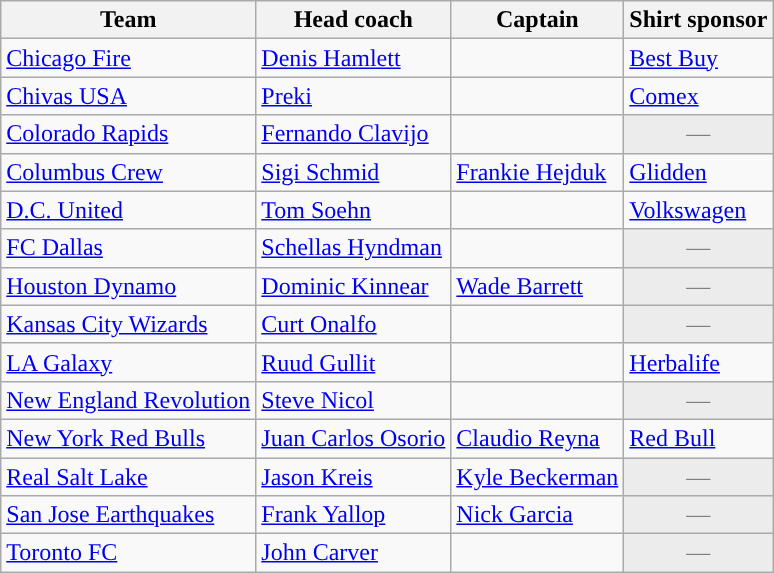<table class="wikitable sortable" style="text-align: left;">
<tr>
<th>Team</th>
<th>Head coach</th>
<th>Captain</th>
<th>Shirt sponsor</th>
</tr>
<tr>
<td><a href='#'>Chicago Fire</a></td>
<td> <a href='#'>Denis Hamlett</a></td>
<td></td>
<td><a href='#'>Best Buy</a></td>
</tr>
<tr>
<td><a href='#'>Chivas USA</a></td>
<td> <a href='#'>Preki</a></td>
<td></td>
<td><a href='#'>Comex</a></td>
</tr>
<tr>
<td><a href='#'>Colorado Rapids</a></td>
<td> <a href='#'>Fernando Clavijo</a></td>
<td></td>
<td align="center" colspan="1" style="background:#ececec; color:gray">—</td>
</tr>
<tr>
<td><a href='#'>Columbus Crew</a></td>
<td> <a href='#'>Sigi Schmid</a></td>
<td> <a href='#'>Frankie Hejduk</a></td>
<td><a href='#'>Glidden</a></td>
</tr>
<tr>
<td><a href='#'>D.C. United</a></td>
<td> <a href='#'>Tom Soehn</a></td>
<td></td>
<td><a href='#'>Volkswagen</a></td>
</tr>
<tr>
<td><a href='#'>FC Dallas</a></td>
<td> <a href='#'>Schellas Hyndman</a></td>
<td></td>
<td align="center" colspan="1" style="background:#ececec; color:gray">—</td>
</tr>
<tr>
<td><a href='#'>Houston Dynamo</a></td>
<td> <a href='#'>Dominic Kinnear</a></td>
<td> <a href='#'>Wade Barrett</a></td>
<td align="center" colspan="1" style="background:#ececec; color:gray">—</td>
</tr>
<tr>
<td><a href='#'>Kansas City Wizards</a></td>
<td> <a href='#'>Curt Onalfo</a></td>
<td></td>
<td align="center" colspan="1" style="background:#ececec; color:gray">—</td>
</tr>
<tr>
<td><a href='#'>LA Galaxy</a></td>
<td> <a href='#'>Ruud Gullit</a></td>
<td></td>
<td><a href='#'>Herbalife</a></td>
</tr>
<tr>
<td><a href='#'>New England Revolution</a></td>
<td> <a href='#'>Steve Nicol</a></td>
<td></td>
<td align="center" colspan="1" style="background:#ececec; color:gray">—</td>
</tr>
<tr>
<td><a href='#'>New York Red Bulls</a></td>
<td> <a href='#'>Juan Carlos Osorio</a></td>
<td> <a href='#'>Claudio Reyna</a></td>
<td><a href='#'>Red Bull</a></td>
</tr>
<tr>
<td><a href='#'>Real Salt Lake</a></td>
<td> <a href='#'>Jason Kreis</a></td>
<td> <a href='#'>Kyle Beckerman</a></td>
<td align="center" colspan="1" style="background:#ececec; color:gray">—</td>
</tr>
<tr>
<td><a href='#'>San Jose Earthquakes</a></td>
<td> <a href='#'>Frank Yallop</a></td>
<td> <a href='#'>Nick Garcia</a></td>
<td align="center" colspan="1" style="background:#ececec; color:gray">—</td>
</tr>
<tr>
<td><a href='#'>Toronto FC</a></td>
<td> <a href='#'>John Carver</a></td>
<td></td>
<td align="center" colspan="1" style="background:#ececec; color:gray">—</td>
</tr>
</table>
